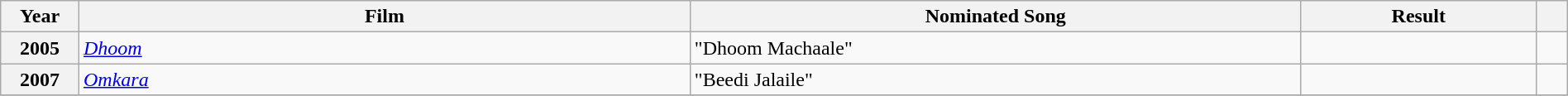<table class="wikitable plainrowheaders" width="100%" textcolor:#000;">
<tr>
<th scope="col" width=5%><strong>Year</strong></th>
<th scope="col" width=39%><strong>Film</strong></th>
<th scope="col" width=39%><strong>Nominated Song</strong></th>
<th scope="col" width=15%><strong>Result</strong></th>
<th scope="col" width=2%><strong></strong></th>
</tr>
<tr>
<th scope="row">2005</th>
<td><em><a href='#'>Dhoom</a></em></td>
<td>"Dhoom Machaale"</td>
<td></td>
<td style="text-align:center;"></td>
</tr>
<tr>
<th scope="row">2007</th>
<td><em><a href='#'>Omkara</a></em></td>
<td>"Beedi Jalaile"</td>
<td></td>
<td style="text-align:center;"></td>
</tr>
<tr>
</tr>
</table>
